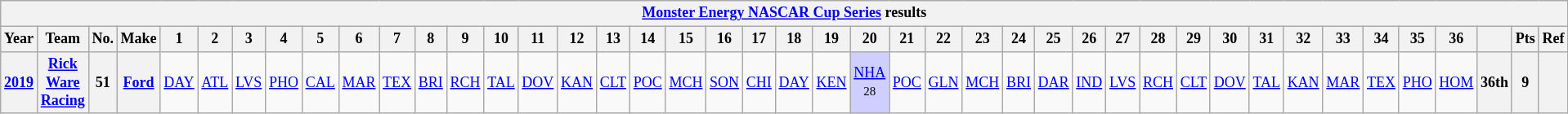<table class="wikitable" style="text-align:center; font-size:75%">
<tr>
<th colspan="43"><a href='#'>Monster Energy NASCAR Cup Series</a> results</th>
</tr>
<tr>
<th>Year</th>
<th>Team</th>
<th>No.</th>
<th>Make</th>
<th>1</th>
<th>2</th>
<th>3</th>
<th>4</th>
<th>5</th>
<th>6</th>
<th>7</th>
<th>8</th>
<th>9</th>
<th>10</th>
<th>11</th>
<th>12</th>
<th>13</th>
<th>14</th>
<th>15</th>
<th>16</th>
<th>17</th>
<th>18</th>
<th>19</th>
<th>20</th>
<th>21</th>
<th>22</th>
<th>23</th>
<th>24</th>
<th>25</th>
<th>26</th>
<th>27</th>
<th>28</th>
<th>29</th>
<th>30</th>
<th>31</th>
<th>32</th>
<th>33</th>
<th>34</th>
<th>35</th>
<th>36</th>
<th></th>
<th>Pts</th>
<th>Ref</th>
</tr>
<tr>
<th><a href='#'>2019</a></th>
<th><a href='#'>Rick Ware Racing</a></th>
<th>51</th>
<th><a href='#'>Ford</a></th>
<td><a href='#'>DAY</a></td>
<td><a href='#'>ATL</a></td>
<td><a href='#'>LVS</a></td>
<td><a href='#'>PHO</a></td>
<td><a href='#'>CAL</a></td>
<td><a href='#'>MAR</a></td>
<td><a href='#'>TEX</a></td>
<td><a href='#'>BRI</a></td>
<td><a href='#'>RCH</a></td>
<td><a href='#'>TAL</a></td>
<td><a href='#'>DOV</a></td>
<td><a href='#'>KAN</a></td>
<td><a href='#'>CLT</a></td>
<td><a href='#'>POC</a></td>
<td><a href='#'>MCH</a></td>
<td><a href='#'>SON</a></td>
<td><a href='#'>CHI</a></td>
<td><a href='#'>DAY</a></td>
<td><a href='#'>KEN</a></td>
<td style="background:#CFCFFF;"><a href='#'>NHA</a><br><small>28</small></td>
<td><a href='#'>POC</a></td>
<td><a href='#'>GLN</a></td>
<td><a href='#'>MCH</a></td>
<td><a href='#'>BRI</a></td>
<td><a href='#'>DAR</a></td>
<td><a href='#'>IND</a></td>
<td><a href='#'>LVS</a></td>
<td><a href='#'>RCH</a></td>
<td><a href='#'>CLT</a></td>
<td><a href='#'>DOV</a></td>
<td><a href='#'>TAL</a></td>
<td><a href='#'>KAN</a></td>
<td><a href='#'>MAR</a></td>
<td><a href='#'>TEX</a></td>
<td><a href='#'>PHO</a></td>
<td><a href='#'>HOM</a></td>
<th>36th</th>
<th>9</th>
<th></th>
</tr>
</table>
